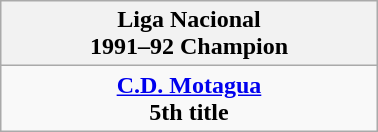<table class="wikitable" style="text-align: center; margin: 0 auto; width: 20%">
<tr>
<th>Liga Nacional<br>1991–92 Champion</th>
</tr>
<tr>
<td><strong><a href='#'>C.D. Motagua</a></strong><br><strong>5th title</strong></td>
</tr>
</table>
